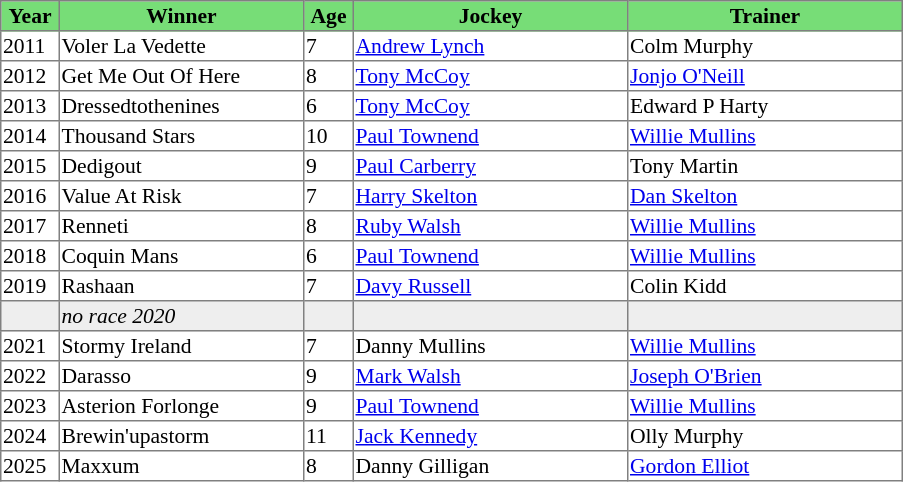<table class = "sortable" | border="1" style="border-collapse: collapse; font-size:90%">
<tr bgcolor="#77dd77" align="center">
<th style="width:36px"><strong>Year</strong></th>
<th style="width:160px"><strong>Winner</strong></th>
<th style="width:30px"><strong>Age</strong></th>
<th style="width:180px"><strong>Jockey</strong></th>
<th style="width:180px"><strong>Trainer</strong></th>
</tr>
<tr>
<td>2011</td>
<td>Voler La Vedette</td>
<td>7</td>
<td><a href='#'>Andrew Lynch</a></td>
<td>Colm Murphy</td>
</tr>
<tr>
<td>2012</td>
<td>Get Me Out Of Here</td>
<td>8</td>
<td><a href='#'>Tony McCoy</a></td>
<td><a href='#'>Jonjo O'Neill</a></td>
</tr>
<tr>
<td>2013</td>
<td>Dressedtothenines</td>
<td>6</td>
<td><a href='#'>Tony McCoy</a></td>
<td>Edward P Harty</td>
</tr>
<tr>
<td>2014</td>
<td>Thousand Stars</td>
<td>10</td>
<td><a href='#'>Paul Townend</a></td>
<td><a href='#'>Willie Mullins</a></td>
</tr>
<tr>
<td>2015</td>
<td>Dedigout</td>
<td>9</td>
<td><a href='#'>Paul Carberry</a></td>
<td>Tony Martin</td>
</tr>
<tr>
<td>2016</td>
<td>Value At Risk</td>
<td>7</td>
<td><a href='#'>Harry Skelton</a></td>
<td><a href='#'>Dan Skelton</a></td>
</tr>
<tr>
<td>2017</td>
<td>Renneti</td>
<td>8</td>
<td><a href='#'>Ruby Walsh</a></td>
<td><a href='#'>Willie Mullins</a></td>
</tr>
<tr>
<td>2018</td>
<td>Coquin Mans</td>
<td>6</td>
<td><a href='#'>Paul Townend</a></td>
<td><a href='#'>Willie Mullins</a></td>
</tr>
<tr>
<td>2019</td>
<td>Rashaan</td>
<td>7</td>
<td><a href='#'>Davy Russell</a></td>
<td>Colin Kidd</td>
</tr>
<tr bgcolor="#eeeeee">
<td data-sort-value="2020"></td>
<td><em>no race 2020</em> </td>
<td></td>
<td></td>
<td></td>
</tr>
<tr>
<td>2021</td>
<td>Stormy Ireland</td>
<td>7</td>
<td>Danny Mullins</td>
<td><a href='#'>Willie Mullins</a></td>
</tr>
<tr>
<td>2022</td>
<td>Darasso</td>
<td>9</td>
<td><a href='#'>Mark Walsh</a></td>
<td><a href='#'>Joseph O'Brien</a></td>
</tr>
<tr>
<td>2023</td>
<td>Asterion Forlonge</td>
<td>9</td>
<td><a href='#'>Paul Townend</a></td>
<td><a href='#'>Willie Mullins</a></td>
</tr>
<tr>
<td>2024</td>
<td>Brewin'upastorm</td>
<td>11</td>
<td><a href='#'>Jack Kennedy</a></td>
<td>Olly Murphy</td>
</tr>
<tr>
<td>2025</td>
<td>Maxxum</td>
<td>8</td>
<td>Danny Gilligan</td>
<td><a href='#'>Gordon Elliot</a></td>
</tr>
</table>
